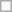<table class=wikitable>
<tr>
<td> </td>
</tr>
</table>
